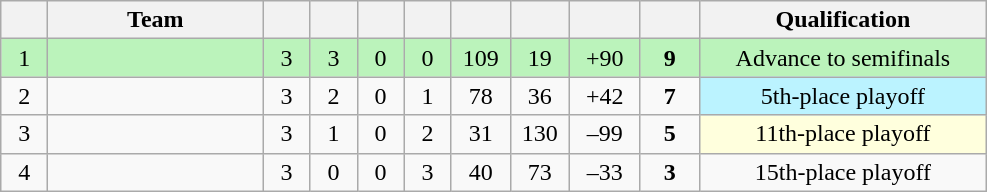<table class="wikitable" style="text-align:center;">
<tr>
<th style="width:1.5em;"></th>
<th style="width:8.5em;">Team</th>
<th style="width:1.5em;"></th>
<th style="width:1.5em;"></th>
<th style="width:1.5em;"></th>
<th style="width:1.5em;"></th>
<th style="width:2.0em;"></th>
<th style="width:2.0em;"></th>
<th style="width:2.5em;"></th>
<th style="width:2.0em;"></th>
<th style="width:11.5em;">Qualification</th>
</tr>
<tr style="background:#BBF3BB;">
<td>1</td>
<td align="left"></td>
<td>3</td>
<td>3</td>
<td>0</td>
<td>0</td>
<td>109</td>
<td>19</td>
<td>+90</td>
<td><strong>9</strong></td>
<td>Advance to semifinals</td>
</tr>
<tr>
<td>2</td>
<td align="left"></td>
<td>3</td>
<td>2</td>
<td>0</td>
<td>1</td>
<td>78</td>
<td>36</td>
<td>+42</td>
<td><strong>7</strong></td>
<td style="background:#BBF3FF;">5th-place playoff</td>
</tr>
<tr>
<td>3</td>
<td align="left"></td>
<td>3</td>
<td>1</td>
<td>0</td>
<td>2</td>
<td>31</td>
<td>130</td>
<td>–99</td>
<td><strong>5</strong></td>
<td style="background:#FFFFDD;">11th-place playoff</td>
</tr>
<tr>
<td>4</td>
<td align="left"></td>
<td>3</td>
<td>0</td>
<td>0</td>
<td>3</td>
<td>40</td>
<td>73</td>
<td>–33</td>
<td><strong>3</strong></td>
<td>15th-place playoff</td>
</tr>
</table>
